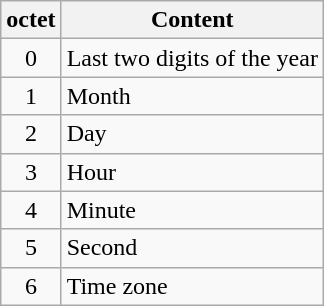<table class="wikitable" style="text-align:left">
<tr>
<th>octet</th>
<th>Content</th>
</tr>
<tr>
<td style="text-align:center;">0</td>
<td>Last two digits of the year</td>
</tr>
<tr>
<td style="text-align:center;">1</td>
<td>Month</td>
</tr>
<tr>
<td style="text-align:center;">2</td>
<td>Day</td>
</tr>
<tr>
<td style="text-align:center;">3</td>
<td>Hour</td>
</tr>
<tr>
<td style="text-align:center;">4</td>
<td>Minute</td>
</tr>
<tr>
<td style="text-align:center;">5</td>
<td>Second</td>
</tr>
<tr>
<td style="text-align:center;">6</td>
<td>Time zone</td>
</tr>
</table>
